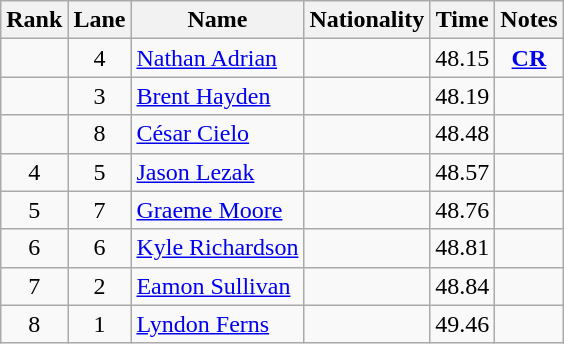<table class="wikitable sortable" style="text-align:center">
<tr>
<th>Rank</th>
<th>Lane</th>
<th>Name</th>
<th>Nationality</th>
<th>Time</th>
<th>Notes</th>
</tr>
<tr>
<td></td>
<td>4</td>
<td align=left><a href='#'>Nathan Adrian</a></td>
<td align=left></td>
<td>48.15</td>
<td><strong><a href='#'>CR</a></strong></td>
</tr>
<tr>
<td></td>
<td>3</td>
<td align=left><a href='#'>Brent Hayden</a></td>
<td align=left></td>
<td>48.19</td>
<td></td>
</tr>
<tr>
<td></td>
<td>8</td>
<td align=left><a href='#'>César Cielo</a></td>
<td align=left></td>
<td>48.48</td>
<td></td>
</tr>
<tr>
<td>4</td>
<td>5</td>
<td align=left><a href='#'>Jason Lezak</a></td>
<td align=left></td>
<td>48.57</td>
<td></td>
</tr>
<tr>
<td>5</td>
<td>7</td>
<td align=left><a href='#'>Graeme Moore</a></td>
<td align=left></td>
<td>48.76</td>
<td></td>
</tr>
<tr>
<td>6</td>
<td>6</td>
<td align=left><a href='#'>Kyle Richardson</a></td>
<td align=left></td>
<td>48.81</td>
<td></td>
</tr>
<tr>
<td>7</td>
<td>2</td>
<td align=left><a href='#'>Eamon Sullivan</a></td>
<td align=left></td>
<td>48.84</td>
<td></td>
</tr>
<tr>
<td>8</td>
<td>1</td>
<td align=left><a href='#'>Lyndon Ferns</a></td>
<td align=left></td>
<td>49.46</td>
<td></td>
</tr>
</table>
